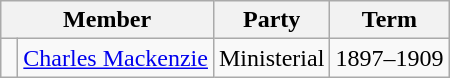<table class="wikitable">
<tr>
<th colspan=2>Member</th>
<th>Party</th>
<th>Term</th>
</tr>
<tr>
<td> </td>
<td><a href='#'>Charles Mackenzie</a></td>
<td>Ministerial</td>
<td>1897–1909</td>
</tr>
</table>
